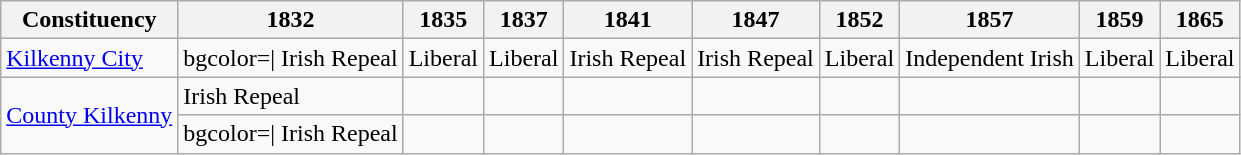<table class=wikitable sortable>
<tr>
<th>Constituency</th>
<th>1832</th>
<th>1835</th>
<th>1837</th>
<th>1841</th>
<th>1847</th>
<th>1852</th>
<th>1857</th>
<th>1859</th>
<th>1865</th>
</tr>
<tr>
<td><a href='#'>Kilkenny City</a></td>
<td align=center>bgcolor=| Irish Repeal</td>
<td bgcolor=>Liberal</td>
<td bgcolor=>Liberal</td>
<td bgcolor=>Irish Repeal</td>
<td bgcolor=>Irish Repeal</td>
<td bgcolor=>Liberal</td>
<td bgcolor=>Independent Irish</td>
<td bgcolor=>Liberal</td>
<td bgcolor=>Liberal</td>
</tr>
<tr>
<td rowspan=2><a href='#'>County Kilkenny</a></td>
<td bgcolor=>Irish Repeal</td>
<td></td>
<td></td>
<td></td>
<td></td>
<td></td>
<td></td>
<td></td>
<td></td>
</tr>
<tr>
<td align=center>bgcolor=| Irish Repeal</td>
<td></td>
<td></td>
<td></td>
<td></td>
<td></td>
<td></td>
<td></td>
<td></td>
</tr>
</table>
